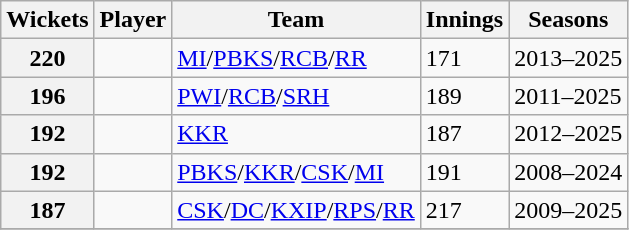<table class="wikitable">
<tr>
<th>Wickets</th>
<th>Player</th>
<th>Team</th>
<th>Innings</th>
<th>Seasons</th>
</tr>
<tr>
<th>220</th>
<td></td>
<td><a href='#'>MI</a>/<a href='#'>PBKS</a>/<a href='#'>RCB</a>/<a href='#'>RR</a></td>
<td>171</td>
<td>2013–2025</td>
</tr>
<tr>
<th>196</th>
<td></td>
<td><a href='#'>PWI</a>/<a href='#'>RCB</a>/<a href='#'>SRH</a></td>
<td>189</td>
<td>2011–2025</td>
</tr>
<tr>
<th>192</th>
<td></td>
<td><a href='#'>KKR</a></td>
<td>187</td>
<td>2012–2025</td>
</tr>
<tr>
<th>192</th>
<td></td>
<td><a href='#'>PBKS</a>/<a href='#'>KKR</a>/<a href='#'>CSK</a>/<a href='#'>MI</a></td>
<td>191</td>
<td>2008–2024</td>
</tr>
<tr>
<th>187</th>
<td></td>
<td><a href='#'>CSK</a>/<a href='#'>DC</a>/<a href='#'>KXIP</a>/<a href='#'>RPS</a>/<a href='#'>RR</a></td>
<td>217</td>
<td>2009–2025</td>
</tr>
<tr>
</tr>
</table>
